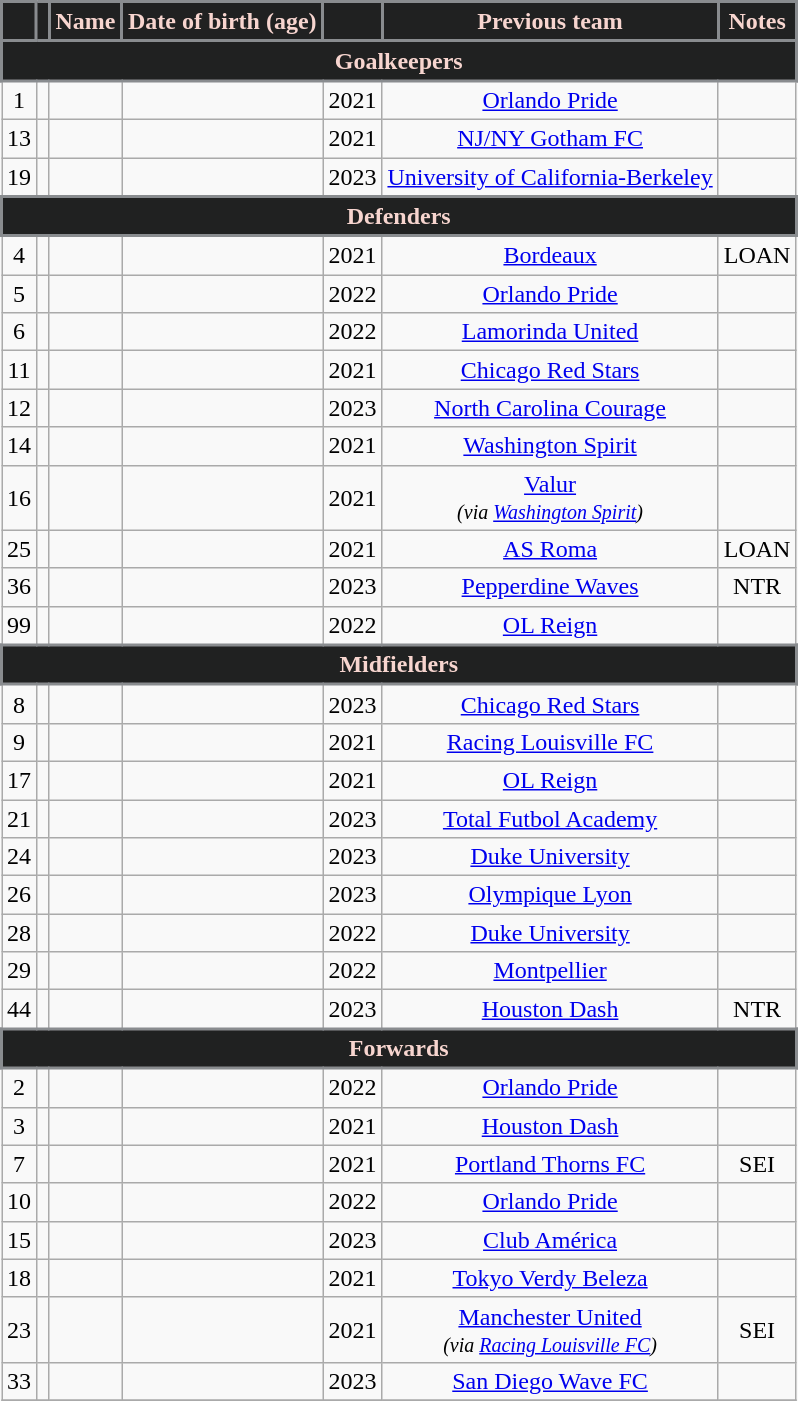<table class="wikitable sortable" style="text-align:center;">
<tr>
<th style="background:#202121; color:#F7D5CF; border:2px solid #898C8F;"></th>
<th style="background:#202121; color:#F7D5CF; border:2px solid #898C8F;"></th>
<th style="background:#202121; color:#F7D5CF; border:2px solid #898C8F;">Name</th>
<th style="background:#202121; color:#F7D5CF; border:2px solid #898C8F;">Date of birth (age)</th>
<th style="background:#202121; color:#F7D5CF; border:2px solid #898C8F;"></th>
<th style="background:#202121; color:#F7D5CF; border:2px solid #898C8F;">Previous team</th>
<th style="background:#202121; color:#F7D5CF; border:2px solid #898C8F;">Notes</th>
</tr>
<tr>
<th colspan="7" style="background:#202121; color:#F7D5CF; border:2px solid #898C8F;" data-sort-value="zzGoalkeepers">Goalkeepers</th>
</tr>
<tr>
<td>1</td>
<td></td>
<td></td>
<td></td>
<td>2021</td>
<td> <a href='#'>Orlando Pride</a></td>
<td></td>
</tr>
<tr>
<td>13</td>
<td></td>
<td></td>
<td></td>
<td>2021</td>
<td> <a href='#'>NJ/NY Gotham FC</a></td>
<td></td>
</tr>
<tr>
<td>19</td>
<td></td>
<td></td>
<td></td>
<td>2023</td>
<td> <a href='#'>University of California-Berkeley</a></td>
<td></td>
</tr>
<tr>
<th colspan="7" style="background:#202121; color:#F7D5CF; border:2px solid #898C8F;" data-sort-value="zzDefenders">Defenders</th>
</tr>
<tr>
<td>4</td>
<td></td>
<td></td>
<td></td>
<td>2021</td>
<td> <a href='#'>Bordeaux</a></td>
<td>LOAN</td>
</tr>
<tr>
<td>5</td>
<td></td>
<td></td>
<td></td>
<td>2022</td>
<td> <a href='#'>Orlando Pride</a></td>
<td></td>
</tr>
<tr>
<td>6</td>
<td></td>
<td></td>
<td></td>
<td>2022</td>
<td> <a href='#'>Lamorinda United</a></td>
<td></td>
</tr>
<tr>
<td>11</td>
<td></td>
<td></td>
<td></td>
<td>2021</td>
<td> <a href='#'>Chicago Red Stars</a></td>
<td></td>
</tr>
<tr>
<td>12</td>
<td></td>
<td></td>
<td></td>
<td>2023</td>
<td> <a href='#'>North Carolina Courage</a></td>
<td></td>
</tr>
<tr>
<td>14</td>
<td></td>
<td></td>
<td></td>
<td>2021</td>
<td> <a href='#'>Washington Spirit</a></td>
<td></td>
</tr>
<tr>
<td>16</td>
<td></td>
<td></td>
<td></td>
<td>2021</td>
<td> <a href='#'>Valur</a><br><small><em>(via <a href='#'>Washington Spirit</a>)</em></small></td>
<td></td>
</tr>
<tr>
<td>25</td>
<td></td>
<td></td>
<td></td>
<td>2021</td>
<td> <a href='#'>AS Roma</a></td>
<td>LOAN</td>
</tr>
<tr>
<td>36</td>
<td></td>
<td></td>
<td></td>
<td>2023</td>
<td> <a href='#'>Pepperdine Waves</a></td>
<td>NTR</td>
</tr>
<tr>
<td>99</td>
<td></td>
<td></td>
<td></td>
<td>2022</td>
<td> <a href='#'>OL Reign</a></td>
<td></td>
</tr>
<tr>
<th colspan="7" style="background:#202121; color:#F7D5CF; border:2px solid #898C8F;" data-sort-value="zzMidfielders">Midfielders</th>
</tr>
<tr>
<td>8</td>
<td></td>
<td></td>
<td></td>
<td>2023</td>
<td> <a href='#'>Chicago Red Stars</a></td>
<td></td>
</tr>
<tr>
<td>9</td>
<td></td>
<td></td>
<td></td>
<td>2021</td>
<td> <a href='#'>Racing Louisville FC</a></td>
<td></td>
</tr>
<tr>
<td>17</td>
<td></td>
<td></td>
<td></td>
<td>2021</td>
<td> <a href='#'>OL Reign</a></td>
<td></td>
</tr>
<tr>
<td>21</td>
<td></td>
<td></td>
<td> </td>
<td>2023</td>
<td> <a href='#'>Total Futbol Academy</a></td>
<td></td>
</tr>
<tr>
<td>24</td>
<td></td>
<td></td>
<td> </td>
<td>2023</td>
<td> <a href='#'>Duke University</a></td>
<td></td>
</tr>
<tr>
<td>26</td>
<td></td>
<td></td>
<td></td>
<td>2023</td>
<td> <a href='#'>Olympique Lyon</a></td>
<td></td>
</tr>
<tr>
<td>28</td>
<td></td>
<td></td>
<td></td>
<td>2022</td>
<td> <a href='#'>Duke University</a></td>
<td></td>
</tr>
<tr>
<td>29</td>
<td></td>
<td></td>
<td></td>
<td>2022</td>
<td> <a href='#'>Montpellier</a></td>
<td></td>
</tr>
<tr>
<td>44</td>
<td></td>
<td></td>
<td></td>
<td>2023</td>
<td> <a href='#'>Houston Dash</a> </td>
<td>NTR</td>
</tr>
<tr>
<th colspan="7" style="background:#202121; color:#F7D5CF; border:2px solid #898C8F;" data-sort-value="zzForwards">Forwards</th>
</tr>
<tr>
<td>2</td>
<td></td>
<td></td>
<td></td>
<td>2022</td>
<td> <a href='#'>Orlando Pride</a></td>
<td></td>
</tr>
<tr>
<td>3</td>
<td></td>
<td></td>
<td></td>
<td>2021</td>
<td> <a href='#'>Houston Dash</a></td>
<td></td>
</tr>
<tr>
<td>7</td>
<td></td>
<td></td>
<td></td>
<td>2021</td>
<td> <a href='#'>Portland Thorns FC</a></td>
<td>SEI</td>
</tr>
<tr>
<td>10</td>
<td></td>
<td></td>
<td></td>
<td>2022</td>
<td> <a href='#'>Orlando Pride</a></td>
<td></td>
</tr>
<tr>
<td>15</td>
<td></td>
<td></td>
<td> </td>
<td>2023</td>
<td> <a href='#'>Club América</a></td>
<td></td>
</tr>
<tr>
<td>18</td>
<td></td>
<td></td>
<td></td>
<td>2021</td>
<td> <a href='#'>Tokyo Verdy Beleza</a></td>
<td></td>
</tr>
<tr>
<td>23</td>
<td></td>
<td></td>
<td></td>
<td>2021</td>
<td> <a href='#'>Manchester United</a><br><small><em>(via <a href='#'>Racing Louisville FC</a>)</em></small></td>
<td>SEI</td>
</tr>
<tr>
<td>33</td>
<td></td>
<td></td>
<td></td>
<td>2023</td>
<td> <a href='#'>San Diego Wave FC</a></td>
<td></td>
</tr>
<tr>
</tr>
</table>
